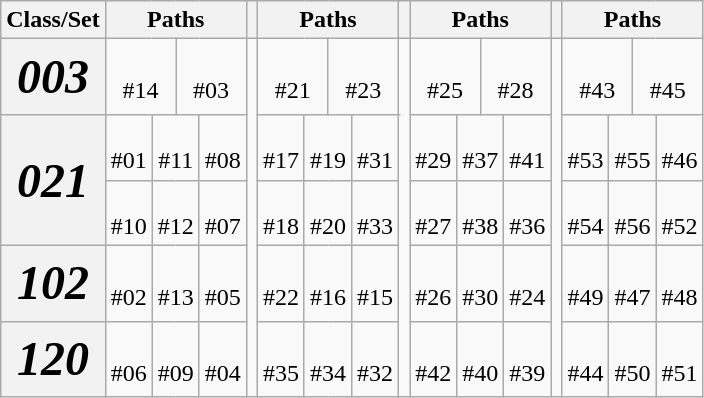<table class=wikitable style="text-align:center;">
<tr>
<th>Class/Set</th>
<th colspan=6>Paths </th>
<th></th>
<th colspan=6>Paths </th>
<th></th>
<th colspan=6>Paths </th>
<th></th>
<th colspan=6>Paths </th>
</tr>
<tr>
<th style="font-size:200%;"><em>003</em></th>
<td colspan=3><br><span>#14</span></td>
<td colspan=3><br><span>#03</span></td>
<td rowspan=5></td>
<td colspan=3><br><span>#21</span></td>
<td colspan=3><br><span>#23</span></td>
<td rowspan=5></td>
<td colspan=3><br><span>#25</span></td>
<td colspan=3><br><span>#28</span></td>
<td rowspan=5></td>
<td colspan=3><br><span>#43</span></td>
<td colspan=3><br><span>#45</span></td>
</tr>
<tr>
<th style="font-size:200%;" rowspan=2><em>021</em></th>
<td colspan=2><br><span>#01</span></td>
<td colspan=2><br><span>#11</span></td>
<td colspan=2><br><span>#08</span></td>
<td colspan=2><br><span>#17</span></td>
<td colspan=2><br><span>#19</span></td>
<td colspan=2><br><span>#31</span></td>
<td colspan=2><br><span>#29</span></td>
<td colspan=2><br><span>#37</span></td>
<td colspan=2><br><span>#41</span></td>
<td colspan=2><br><span>#53</span></td>
<td colspan=2><br><span>#55</span></td>
<td colspan=2><br><span>#46</span></td>
</tr>
<tr>
<td colspan=2><br><span>#10</span></td>
<td colspan=2><br><span>#12</span></td>
<td colspan=2><br><span>#07</span></td>
<td colspan=2><br><span>#18</span></td>
<td colspan=2><br><span>#20</span></td>
<td colspan=2><br><span>#33</span></td>
<td colspan=2><br><span>#27</span></td>
<td colspan=2><br><span>#38</span></td>
<td colspan=2><br><span>#36</span></td>
<td colspan=2><br><span>#54</span></td>
<td colspan=2><br><span>#56</span></td>
<td colspan=2><br><span>#52</span></td>
</tr>
<tr>
<th style="font-size:200%;"><em>102</em></th>
<td colspan=2><br><span>#02</span></td>
<td colspan=2><br><span>#13</span></td>
<td colspan=2><br><span>#05</span></td>
<td colspan=2><br><span>#22</span></td>
<td colspan=2><br><span>#16</span></td>
<td colspan=2><br><span>#15</span></td>
<td colspan=2><br><span>#26</span></td>
<td colspan=2><br><span>#30</span></td>
<td colspan=2><br><span>#24</span></td>
<td colspan=2><br><span>#49</span></td>
<td colspan=2><br><span>#47</span></td>
<td colspan=2><br><span>#48</span></td>
</tr>
<tr>
<th style="font-size:200%;"><em>120</em></th>
<td colspan=2><br><span>#06</span></td>
<td colspan=2><br><span>#09</span></td>
<td colspan=2><br><span>#04</span></td>
<td colspan=2><br><span>#35</span></td>
<td colspan=2><br><span>#34</span></td>
<td colspan=2><br><span>#32</span></td>
<td colspan=2><br><span>#42</span></td>
<td colspan=2><br><span>#40</span></td>
<td colspan=2><br><span>#39</span></td>
<td colspan=2><br><span>#44</span></td>
<td colspan=2><br><span>#50</span></td>
<td colspan=2><br><span>#51</span></td>
</tr>
</table>
